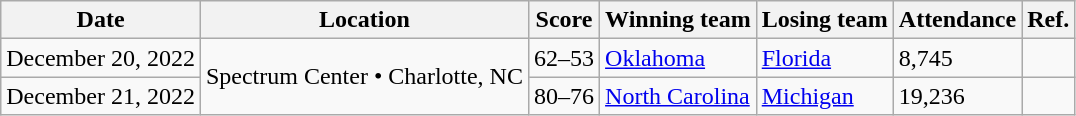<table class=wikitable>
<tr>
<th>Date</th>
<th>Location</th>
<th>Score</th>
<th>Winning team</th>
<th>Losing team</th>
<th>Attendance</th>
<th>Ref.</th>
</tr>
<tr>
<td>December 20, 2022</td>
<td rowspan=2>Spectrum Center • Charlotte, NC</td>
<td>62–53</td>
<td><a href='#'>Oklahoma</a></td>
<td><a href='#'>Florida</a></td>
<td>8,745</td>
<td></td>
</tr>
<tr>
<td>December 21, 2022</td>
<td>80–76</td>
<td><a href='#'>North Carolina</a></td>
<td><a href='#'>Michigan</a></td>
<td>19,236</td>
<td></td>
</tr>
</table>
